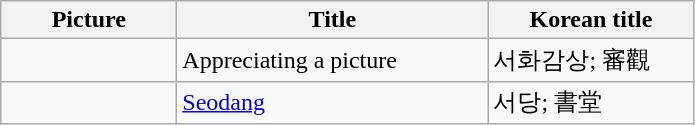<table class="wikitable" border="1">
<tr>
<th bgcolor=ececec width="110px">Picture</th>
<th bgcolor=ececec width="200px">Title</th>
<th bgcolor=ececec width="130px">Korean title</th>
</tr>
<tr>
<td></td>
<td>Appreciating a picture</td>
<td>서화감상; 審觀</td>
</tr>
<tr>
<td></td>
<td><a href='#'>Seodang</a></td>
<td>서당; 書堂</td>
</tr>
</table>
